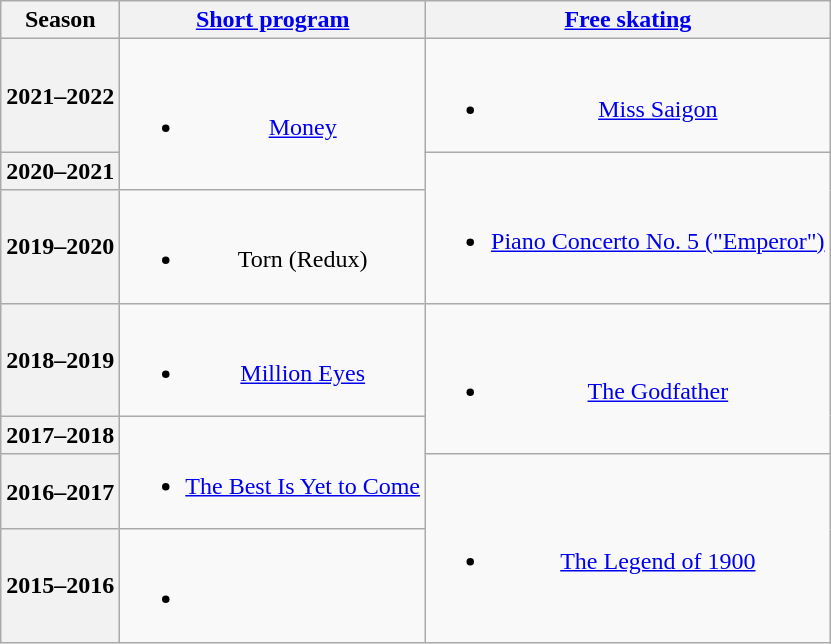<table class=wikitable style=text-align:center>
<tr>
<th>Season</th>
<th><a href='#'>Short program</a></th>
<th><a href='#'>Free skating</a></th>
</tr>
<tr>
<th>2021–2022 <br> </th>
<td rowspan=2><br><ul><li><a href='#'>Money</a> <br></li></ul></td>
<td><br><ul><li><a href='#'>Miss Saigon</a> <br></li></ul></td>
</tr>
<tr>
<th>2020–2021 <br> </th>
<td rowspan=2><br><ul><li><a href='#'>Piano Concerto No. 5 ("Emperor")</a> <br></li></ul></td>
</tr>
<tr>
<th>2019–2020 <br> </th>
<td><br><ul><li>Torn (Redux) <br></li></ul></td>
</tr>
<tr>
<th>2018–2019 <br> </th>
<td><br><ul><li><a href='#'>Million Eyes</a> <br></li></ul></td>
<td rowspan=2><br><ul><li><a href='#'>The Godfather</a> <br></li></ul></td>
</tr>
<tr>
<th>2017–2018 <br> </th>
<td rowspan=2><br><ul><li><a href='#'>The Best Is Yet to Come</a> <br></li></ul></td>
</tr>
<tr>
<th>2016–2017 <br> </th>
<td rowspan=2><br><ul><li><a href='#'>The Legend of 1900</a> <br></li></ul></td>
</tr>
<tr>
<th>2015–2016 <br> </th>
<td><br><ul><li></li></ul></td>
</tr>
</table>
